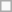<table class=wikitable>
<tr>
<td> </td>
</tr>
</table>
